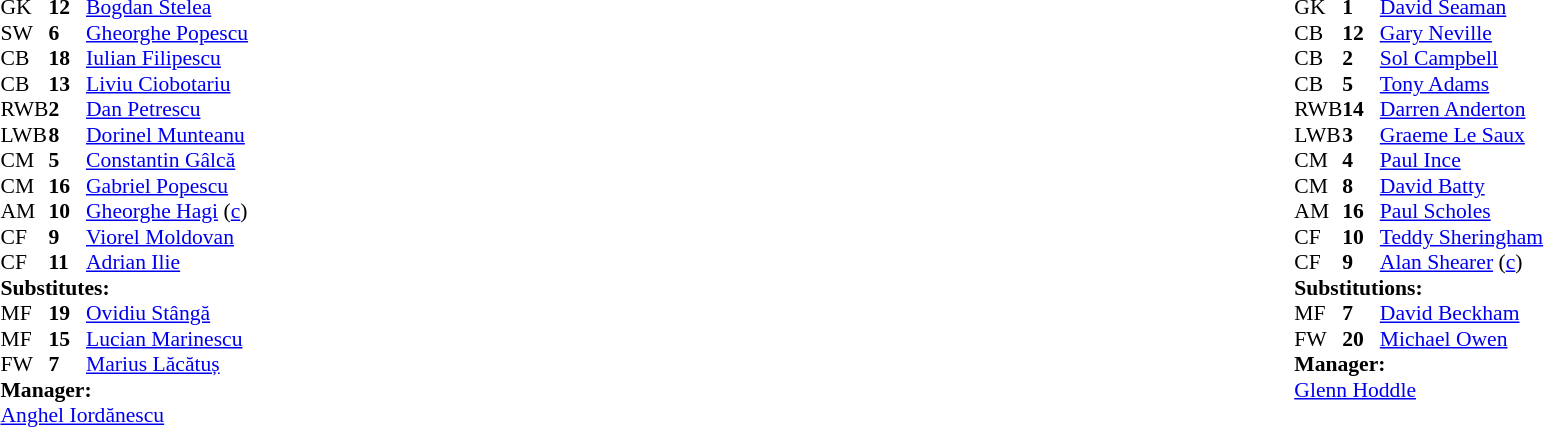<table width="100%">
<tr>
<td valign="top" width="50%"><br><table style="font-size: 90%" cellspacing="0" cellpadding="0">
<tr>
<th width="25"></th>
<th width="25"></th>
</tr>
<tr>
<td>GK</td>
<td><strong>12</strong></td>
<td><a href='#'>Bogdan Stelea</a></td>
</tr>
<tr>
<td>SW</td>
<td><strong>6</strong></td>
<td><a href='#'>Gheorghe Popescu</a></td>
<td></td>
</tr>
<tr>
<td>CB</td>
<td><strong>18</strong></td>
<td><a href='#'>Iulian Filipescu</a></td>
<td></td>
</tr>
<tr>
<td>CB</td>
<td><strong>13</strong></td>
<td><a href='#'>Liviu Ciobotariu</a></td>
<td></td>
</tr>
<tr>
<td>RWB</td>
<td><strong>2</strong></td>
<td><a href='#'>Dan Petrescu</a></td>
</tr>
<tr>
<td>LWB</td>
<td><strong>8</strong></td>
<td><a href='#'>Dorinel Munteanu</a></td>
</tr>
<tr>
<td>CM</td>
<td><strong>5</strong></td>
<td><a href='#'>Constantin Gâlcă</a></td>
</tr>
<tr>
<td>CM</td>
<td><strong>16</strong></td>
<td><a href='#'>Gabriel Popescu</a></td>
</tr>
<tr>
<td>AM</td>
<td><strong>10</strong></td>
<td><a href='#'>Gheorghe Hagi</a> (<a href='#'>c</a>)</td>
<td></td>
<td></td>
</tr>
<tr>
<td>CF</td>
<td><strong>9</strong></td>
<td><a href='#'>Viorel Moldovan</a></td>
<td></td>
<td></td>
</tr>
<tr>
<td>CF</td>
<td><strong>11</strong></td>
<td><a href='#'>Adrian Ilie</a></td>
</tr>
<tr>
<td colspan=4><strong>Substitutes:</strong></td>
</tr>
<tr>
<td>MF</td>
<td><strong>19</strong></td>
<td><a href='#'>Ovidiu Stângă</a></td>
<td></td>
<td></td>
<td></td>
</tr>
<tr>
<td>MF</td>
<td><strong>15</strong></td>
<td><a href='#'>Lucian Marinescu</a></td>
<td></td>
<td></td>
<td></td>
</tr>
<tr>
<td>FW</td>
<td><strong>7</strong></td>
<td><a href='#'>Marius Lăcătuș</a></td>
<td></td>
<td></td>
</tr>
<tr>
<td colspan=4><strong>Manager:</strong></td>
</tr>
<tr>
<td colspan="4"><a href='#'>Anghel Iordănescu</a></td>
</tr>
</table>
</td>
<td valign="top"></td>
<td valign="top" width="50%"><br><table style="font-size: 90%" cellspacing="0" cellpadding="0" align="center">
<tr>
<th width="25"></th>
<th width="25"></th>
</tr>
<tr>
<td>GK</td>
<td><strong>1</strong></td>
<td><a href='#'>David Seaman</a></td>
</tr>
<tr>
<td>CB</td>
<td><strong>12</strong></td>
<td><a href='#'>Gary Neville</a></td>
</tr>
<tr>
<td>CB</td>
<td><strong>2</strong></td>
<td><a href='#'>Sol Campbell</a></td>
</tr>
<tr>
<td>CB</td>
<td><strong>5</strong></td>
<td><a href='#'>Tony Adams</a></td>
</tr>
<tr>
<td>RWB</td>
<td><strong>14</strong></td>
<td><a href='#'>Darren Anderton</a></td>
</tr>
<tr>
<td>LWB</td>
<td><strong>3</strong></td>
<td><a href='#'>Graeme Le Saux</a></td>
</tr>
<tr>
<td>CM</td>
<td><strong>4</strong></td>
<td><a href='#'>Paul Ince</a></td>
<td></td>
<td></td>
</tr>
<tr>
<td>CM</td>
<td><strong>8</strong></td>
<td><a href='#'>David Batty</a></td>
</tr>
<tr>
<td>AM</td>
<td><strong>16</strong></td>
<td><a href='#'>Paul Scholes</a></td>
</tr>
<tr>
<td>CF</td>
<td><strong>10</strong></td>
<td><a href='#'>Teddy Sheringham</a></td>
<td></td>
<td></td>
</tr>
<tr>
<td>CF</td>
<td><strong>9</strong></td>
<td><a href='#'>Alan Shearer</a> (<a href='#'>c</a>)</td>
</tr>
<tr>
<td colspan=3><strong>Substitutions:</strong></td>
</tr>
<tr>
<td>MF</td>
<td><strong>7</strong></td>
<td><a href='#'>David Beckham</a></td>
<td></td>
<td></td>
</tr>
<tr>
<td>FW</td>
<td><strong>20</strong></td>
<td><a href='#'>Michael Owen</a></td>
<td></td>
<td></td>
</tr>
<tr>
<td colspan=3><strong>Manager:</strong></td>
</tr>
<tr>
<td colspan="4"><a href='#'>Glenn Hoddle</a></td>
</tr>
</table>
</td>
</tr>
</table>
